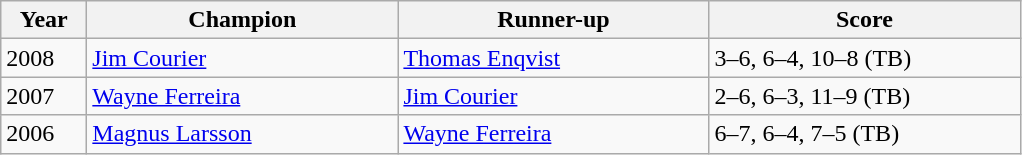<table class="wikitable">
<tr>
<th width=50>Year</th>
<th width=200>Champion</th>
<th width=200>Runner-up</th>
<th width=200>Score</th>
</tr>
<tr>
<td>2008</td>
<td><a href='#'>Jim Courier</a></td>
<td><a href='#'>Thomas Enqvist</a></td>
<td>3–6, 6–4, 10–8 (TB)</td>
</tr>
<tr>
<td>2007</td>
<td><a href='#'>Wayne Ferreira</a></td>
<td><a href='#'>Jim Courier</a></td>
<td>2–6, 6–3, 11–9 (TB)</td>
</tr>
<tr>
<td>2006</td>
<td><a href='#'>Magnus Larsson</a></td>
<td><a href='#'>Wayne Ferreira</a></td>
<td>6–7, 6–4, 7–5 (TB)</td>
</tr>
</table>
